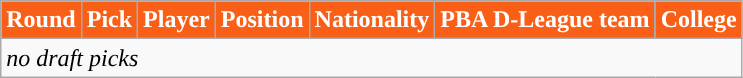<table class="wikitable sortable sortable">
<tr>
<th style="background:#F95F17; color:#FFFFFF; ">Round</th>
<th style="background:#F95F17; color:#FFFFFF; ">Pick</th>
<th style="background:#F95F17; color:#FFFFFF; ">Player</th>
<th style="background:#F95F17; color:#FFFFFF; ">Position</th>
<th style="background:#F95F17; color:#FFFFFF; ">Nationality</th>
<th style="background:#F95F17; color:#FFFFFF; ">PBA D-League team</th>
<th style="background:#F95F17; color:#FFFFFF; ">College</th>
</tr>
<tr>
<td colspan=7><em>no draft picks</em></td>
</tr>
</table>
